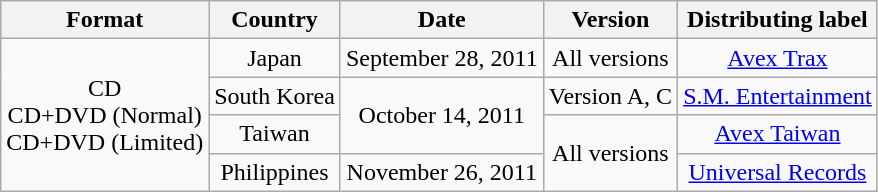<table class="wikitable" style="text-align:center;">
<tr>
<th>Format</th>
<th>Country</th>
<th>Date</th>
<th>Version</th>
<th>Distributing label</th>
</tr>
<tr>
<td rowspan="4">CD<br>CD+DVD (Normal)<br>CD+DVD (Limited)</td>
<td>Japan</td>
<td>September 28, 2011</td>
<td>All versions</td>
<td><a href='#'>Avex Trax</a></td>
</tr>
<tr>
<td>South Korea</td>
<td rowspan="2">October 14, 2011</td>
<td>Version A, C</td>
<td><a href='#'>S.M. Entertainment</a></td>
</tr>
<tr>
<td>Taiwan</td>
<td rowspan="2">All versions</td>
<td><a href='#'>Avex Taiwan</a></td>
</tr>
<tr>
<td>Philippines</td>
<td>November 26, 2011</td>
<td><a href='#'>Universal Records</a></td>
</tr>
</table>
